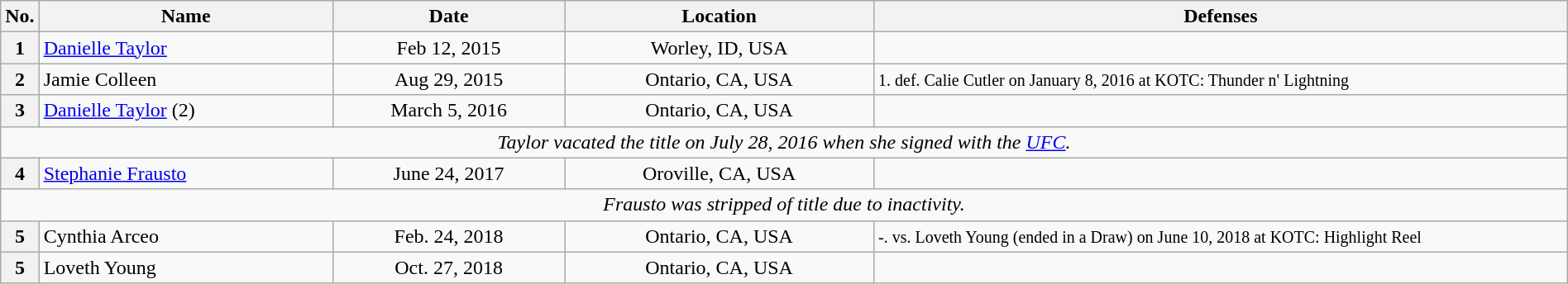<table class="wikitable" width=100%>
<tr>
<th width=1%>No.</th>
<th width=19%>Name</th>
<th width=15%>Date</th>
<th width=20%>Location</th>
<th width=45%>Defenses</th>
</tr>
<tr>
<th>1</th>
<td align=left> <a href='#'>Danielle Taylor</a> <br></td>
<td align=center>Feb 12, 2015 <br></td>
<td align=center>Worley, ID, USA</td>
</tr>
<tr>
<th>2</th>
<td align=left> Jamie Colleen</td>
<td align=center>Aug 29, 2015 <br></td>
<td align=center>Ontario, CA, USA</td>
<td><small> 1. def. Calie Cutler on January 8, 2016 at KOTC: Thunder n' Lightning</small></td>
</tr>
<tr>
<th>3</th>
<td align=left> <a href='#'>Danielle Taylor</a> (2)</td>
<td align=center>March 5, 2016 <br></td>
<td align=center>Ontario, CA, USA</td>
<td></td>
</tr>
<tr>
<td align="center" colspan="5"><em>Taylor vacated the title on July 28, 2016 when she signed with the <a href='#'>UFC</a>.</em></td>
</tr>
<tr>
<th>4</th>
<td align=left> <a href='#'>Stephanie Frausto</a> <br></td>
<td align=center>June 24, 2017 <br></td>
<td align=center>Oroville, CA, USA</td>
</tr>
<tr>
<td align="center" colspan="5"><em>Frausto was stripped of title due to inactivity.</em></td>
</tr>
<tr>
<th>5</th>
<td align=left> Cynthia Arceo <br></td>
<td align=center>Feb. 24, 2018 <br></td>
<td align=center>Ontario, CA, USA</td>
<td><small> -. vs. Loveth Young (ended in a Draw) on June 10, 2018 at KOTC: Highlight Reel</small></td>
</tr>
<tr>
<th>5</th>
<td align=left> Loveth Young</td>
<td align=center>Oct. 27, 2018 <br></td>
<td align=center>Ontario, CA, USA</td>
<td></td>
</tr>
</table>
